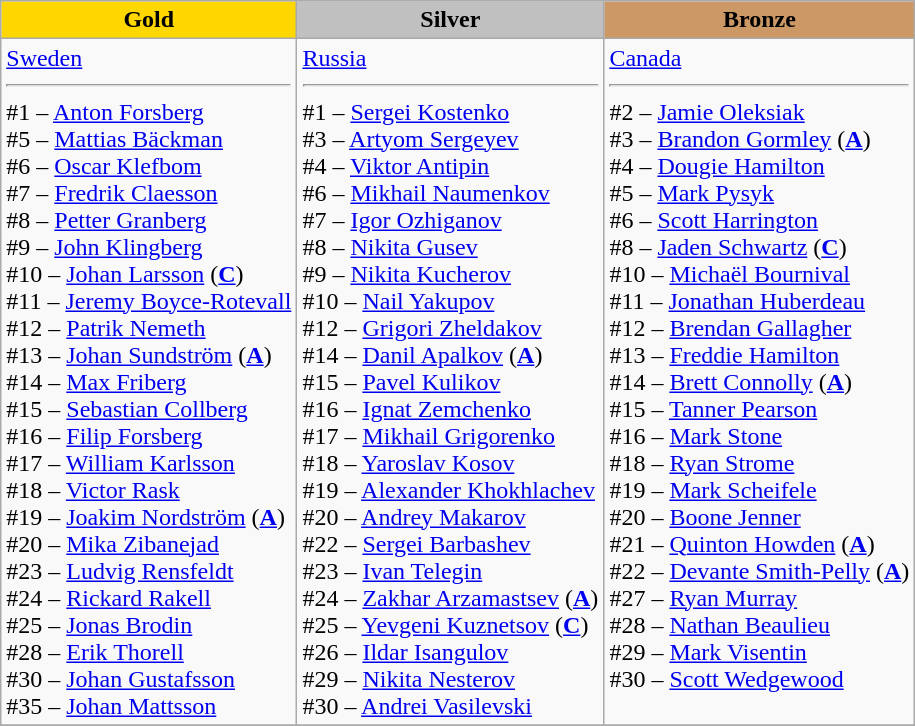<table class="wikitable">
<tr>
<th style="background-color:gold;">Gold</th>
<th style="background-color:silver;">Silver</th>
<th style="background-color:#CC9966;">Bronze</th>
</tr>
<tr valign=top>
<td> <a href='#'>Sweden</a><hr>  #1 – <a href='#'>Anton Forsberg</a><br>  #5 – <a href='#'>Mattias Bäckman</a><br> #6 – <a href='#'>Oscar Klefbom</a><br> #7 –  <a href='#'>Fredrik Claesson</a><br> #8 – <a href='#'>Petter Granberg</a><br> #9 – <a href='#'>John Klingberg</a><br> #10 – <a href='#'>Johan Larsson</a> (<strong><a href='#'>C</a></strong>)<br> #11 – <a href='#'>Jeremy Boyce-Rotevall</a><br> #12 – <a href='#'>Patrik Nemeth</a><br> #13 – <a href='#'>Johan Sundström</a> (<strong><a href='#'>A</a></strong>)<br> #14 – <a href='#'>Max Friberg</a><br> #15 – <a href='#'>Sebastian Collberg</a><br> #16 – <a href='#'>Filip Forsberg</a><br> #17 –  <a href='#'>William Karlsson</a><br> #18 – <a href='#'>Victor Rask</a><br> #19 – <a href='#'>Joakim Nordström</a> (<strong><a href='#'>A</a></strong>)<br> #20 – <a href='#'>Mika Zibanejad</a><br> #23 – <a href='#'>Ludvig Rensfeldt</a><br> #24 – <a href='#'>Rickard Rakell</a><br> #25 – <a href='#'>Jonas Brodin</a><br> #28 – <a href='#'>Erik Thorell</a><br> #30 – <a href='#'>Johan Gustafsson</a><br> #35 – <a href='#'>Johan Mattsson</a></td>
<td> <a href='#'>Russia</a><hr> #1 – <a href='#'>Sergei Kostenko</a><br> #3 – <a href='#'>Artyom Sergeyev</a><br> #4 – <a href='#'>Viktor Antipin</a><br> #6 – <a href='#'>Mikhail Naumenkov</a><br> #7 – <a href='#'>Igor Ozhiganov</a><br> #8 – <a href='#'>Nikita Gusev</a><br> #9 – <a href='#'>Nikita Kucherov</a><br> #10 – <a href='#'>Nail Yakupov</a><br> #12 – <a href='#'>Grigori Zheldakov</a><br> #14 – <a href='#'>Danil Apalkov</a> (<strong><a href='#'>A</a></strong>)<br> #15 – <a href='#'>Pavel Kulikov</a><br> #16 – <a href='#'>Ignat Zemchenko</a><br> #17 – <a href='#'>Mikhail Grigorenko</a><br> #18 – <a href='#'>Yaroslav Kosov</a><br> #19 – <a href='#'>Alexander Khokhlachev</a><br> #20 – <a href='#'>Andrey Makarov</a><br> #22 – <a href='#'>Sergei Barbashev</a><br> #23 – <a href='#'>Ivan Telegin</a><br> #24 – <a href='#'>Zakhar Arzamastsev</a> (<strong><a href='#'>A</a></strong>)<br> #25 – <a href='#'>Yevgeni Kuznetsov</a> (<strong><a href='#'>C</a></strong>)<br> #26 – <a href='#'>Ildar Isangulov</a><br> #29 – <a href='#'>Nikita Nesterov</a><br> #30 – <a href='#'>Andrei Vasilevski</a></td>
<td> <a href='#'>Canada</a><hr>  #2 – <a href='#'>Jamie Oleksiak</a><br> #3 – <a href='#'>Brandon Gormley</a> (<strong><a href='#'>A</a></strong>)<br> #4 – <a href='#'>Dougie Hamilton</a><br> #5 – <a href='#'>Mark Pysyk</a><br> #6 – <a href='#'>Scott Harrington</a><br> #8 – <a href='#'>Jaden Schwartz</a> (<strong><a href='#'>C</a></strong>)<br> #10 – <a href='#'>Michaël Bournival</a><br> #11 – <a href='#'>Jonathan Huberdeau</a><br> #12 – <a href='#'>Brendan Gallagher</a><br> #13 – <a href='#'>Freddie Hamilton</a><br> #14 – <a href='#'>Brett Connolly</a> (<strong><a href='#'>A</a></strong>)<br> #15 – <a href='#'>Tanner Pearson</a><br> #16 – <a href='#'>Mark Stone</a><br> #18 – <a href='#'>Ryan Strome</a><br> #19 – <a href='#'>Mark Scheifele</a><br> #20 – <a href='#'>Boone Jenner</a><br> #21 – <a href='#'>Quinton Howden</a> (<strong><a href='#'>A</a></strong>)<br> #22 – <a href='#'>Devante Smith-Pelly</a> (<strong><a href='#'>A</a></strong>)<br> #27 – <a href='#'>Ryan Murray</a><br> #28 – <a href='#'>Nathan Beaulieu</a><br> #29 – <a href='#'>Mark Visentin</a><br> #30 – <a href='#'>Scott Wedgewood</a><br></td>
</tr>
<tr>
</tr>
</table>
